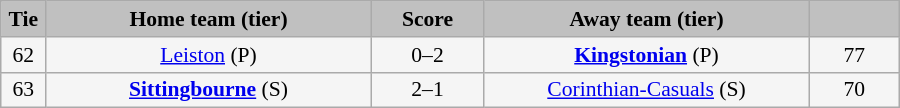<table class="wikitable" style="width: 600px; background:WhiteSmoke; text-align:center; font-size:90%">
<tr>
<td scope="col" style="width:  5.00%; background:silver;"><strong>Tie</strong></td>
<td scope="col" style="width: 36.25%; background:silver;"><strong>Home team (tier)</strong></td>
<td scope="col" style="width: 12.50%; background:silver;"><strong>Score</strong></td>
<td scope="col" style="width: 36.25%; background:silver;"><strong>Away team (tier)</strong></td>
<td scope="col" style="width: 10.00%; background:silver;"><strong></strong></td>
</tr>
<tr>
<td>62</td>
<td><a href='#'>Leiston</a> (P)</td>
<td>0–2</td>
<td><strong><a href='#'>Kingstonian</a></strong> (P)</td>
<td>77</td>
</tr>
<tr>
<td>63</td>
<td><strong><a href='#'>Sittingbourne</a></strong> (S)</td>
<td>2–1</td>
<td><a href='#'>Corinthian-Casuals</a> (S)</td>
<td>70</td>
</tr>
</table>
